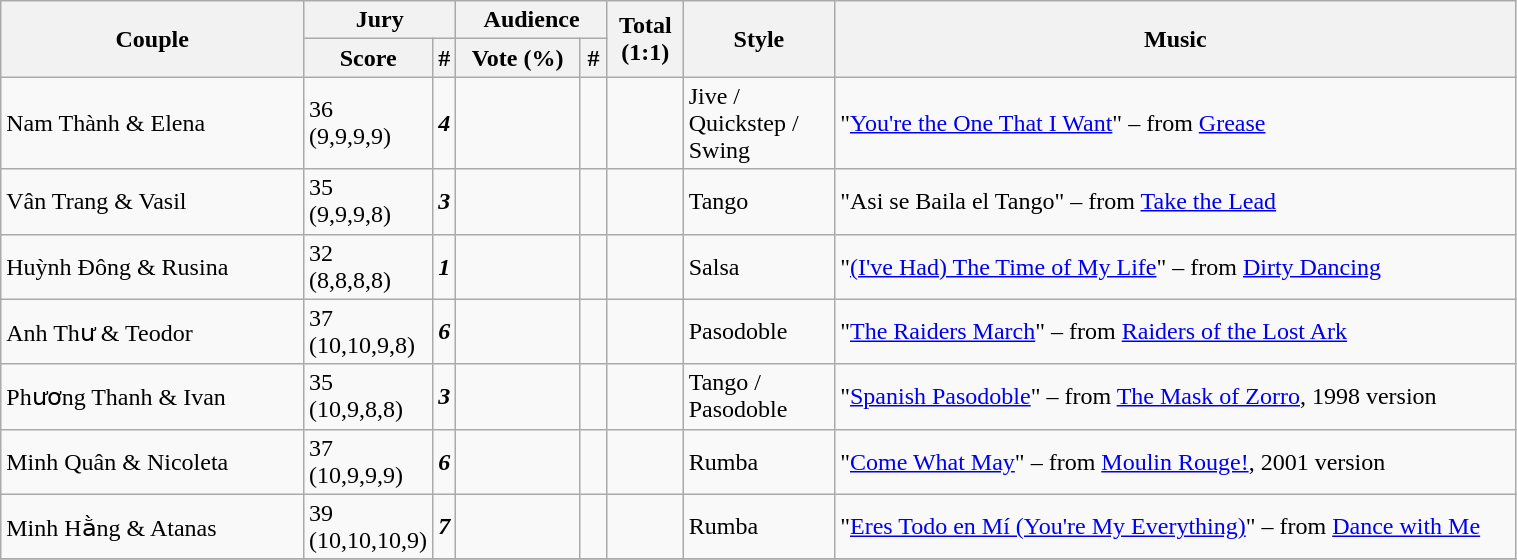<table class="wikitable" style="width:80%;">
<tr>
<th rowspan=2 style="width:20%;">Couple</th>
<th colspan=2 style="width:10%;">Jury</th>
<th colspan=2 style="width:10%;">Audience</th>
<th rowspan=2 style="width:5%;">Total<br> (1:1)</th>
<th rowspan=2 style="width:10%;">Style</th>
<th rowspan=2 style="width:45%;">Music</th>
</tr>
<tr>
<th>Score</th>
<th>#</th>
<th>Vote (%)</th>
<th>#</th>
</tr>
<tr>
<td>Nam Thành & Elena</td>
<td>36<br> (9,9,9,9)</td>
<td><strong><em>4</em></strong></td>
<td></td>
<td><strong><em></em></strong></td>
<td><strong><em></em></strong></td>
<td>Jive / Quickstep / Swing</td>
<td>"<a href='#'>You're the One That I Want</a>" – from <a href='#'>Grease</a></td>
</tr>
<tr>
<td>Vân Trang & Vasil</td>
<td>35<br> (9,9,9,8)</td>
<td><strong><em>3</em></strong></td>
<td></td>
<td><strong><em></em></strong></td>
<td><strong><em></em></strong></td>
<td>Tango</td>
<td>"Asi se Baila el Tango" – from <a href='#'>Take the Lead</a></td>
</tr>
<tr>
<td>Huỳnh Đông & Rusina</td>
<td>32<br> (8,8,8,8)</td>
<td><strong><em>1</em></strong></td>
<td></td>
<td><strong><em></em></strong></td>
<td><strong><em></em></strong></td>
<td>Salsa</td>
<td>"<a href='#'>(I've Had) The Time of My Life</a>" – from <a href='#'>Dirty Dancing</a></td>
</tr>
<tr>
<td>Anh Thư & Teodor</td>
<td>37<br> (10,10,9,8)</td>
<td><strong><em>6</em></strong></td>
<td></td>
<td><strong><em></em></strong></td>
<td><strong><em></em></strong></td>
<td>Pasodoble</td>
<td>"<a href='#'>The Raiders March</a>" – from <a href='#'>Raiders of the Lost Ark</a></td>
</tr>
<tr>
<td>Phương Thanh & Ivan</td>
<td>35<br> (10,9,8,8)</td>
<td><strong><em>3</em></strong></td>
<td></td>
<td><strong><em></em></strong></td>
<td><strong><em></em></strong></td>
<td>Tango / Pasodoble</td>
<td>"<a href='#'>Spanish Pasodoble</a>" – from <a href='#'>The Mask of Zorro</a>, 1998 version</td>
</tr>
<tr>
<td>Minh Quân & Nicoleta</td>
<td>37<br> (10,9,9,9)</td>
<td><strong><em>6</em></strong></td>
<td></td>
<td><strong><em></em></strong></td>
<td><strong><em></em></strong></td>
<td>Rumba</td>
<td>"<a href='#'>Come What May</a>" – from <a href='#'>Moulin Rouge!</a>, 2001 version</td>
</tr>
<tr>
<td>Minh Hằng & Atanas</td>
<td>39<br> (10,10,10,9)</td>
<td><strong><em>7</em></strong></td>
<td></td>
<td><strong><em></em></strong></td>
<td><strong><em></em></strong></td>
<td>Rumba</td>
<td>"<a href='#'>Eres Todo en Mí (You're My Everything)</a>" – from <a href='#'>Dance with Me</a></td>
</tr>
<tr>
</tr>
</table>
